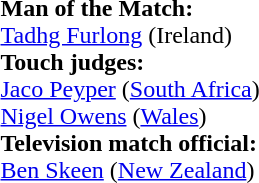<table style="width:100%">
<tr>
<td><br><strong>Man of the Match:</strong>
<br><a href='#'>Tadhg Furlong</a> (Ireland)<br><strong>Touch judges:</strong>
<br><a href='#'>Jaco Peyper</a> (<a href='#'>South Africa</a>)
<br><a href='#'>Nigel Owens</a> (<a href='#'>Wales</a>)
<br><strong>Television match official:</strong>
<br><a href='#'>Ben Skeen</a> (<a href='#'>New Zealand</a>)</td>
</tr>
</table>
